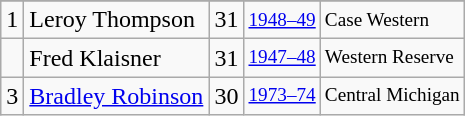<table class="wikitable">
<tr>
</tr>
<tr>
<td>1</td>
<td>Leroy Thompson</td>
<td>31</td>
<td style="font-size:80%;"><a href='#'>1948–49</a></td>
<td style="font-size:80%;">Case Western</td>
</tr>
<tr>
<td></td>
<td>Fred Klaisner</td>
<td>31</td>
<td style="font-size:80%;"><a href='#'>1947–48</a></td>
<td style="font-size:80%;">Western Reserve</td>
</tr>
<tr>
<td>3</td>
<td><a href='#'>Bradley Robinson</a></td>
<td>30</td>
<td style="font-size:80%;"><a href='#'>1973–74</a></td>
<td style="font-size:80%;">Central Michigan</td>
</tr>
</table>
